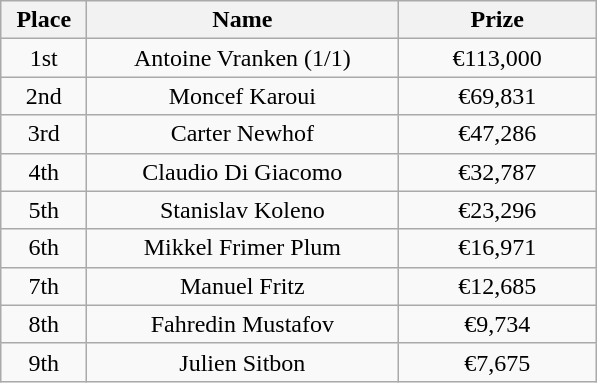<table class="wikitable">
<tr>
<th width="50">Place</th>
<th width="200">Name</th>
<th width="125">Prize</th>
</tr>
<tr>
<td align = "center">1st</td>
<td align = "center">Antoine Vranken (1/1)</td>
<td align="center">€113,000</td>
</tr>
<tr>
<td align = "center">2nd</td>
<td align = "center">Moncef Karoui</td>
<td align="center">€69,831</td>
</tr>
<tr>
<td align = "center">3rd</td>
<td align = "center">Carter Newhof</td>
<td align="center">€47,286</td>
</tr>
<tr>
<td align = "center">4th</td>
<td align = "center">Claudio Di Giacomo</td>
<td align="center">€32,787</td>
</tr>
<tr>
<td align = "center">5th</td>
<td align = "center">Stanislav Koleno</td>
<td align="center">€23,296</td>
</tr>
<tr>
<td align = "center">6th</td>
<td align = "center">Mikkel Frimer Plum</td>
<td align="center">€16,971</td>
</tr>
<tr>
<td align = "center">7th</td>
<td align = "center">Manuel Fritz</td>
<td align="center">€12,685</td>
</tr>
<tr>
<td align = "center">8th</td>
<td align = "center">Fahredin Mustafov</td>
<td align="center">€9,734</td>
</tr>
<tr>
<td align = "center">9th</td>
<td align = "center">Julien Sitbon</td>
<td align="center">€7,675</td>
</tr>
</table>
